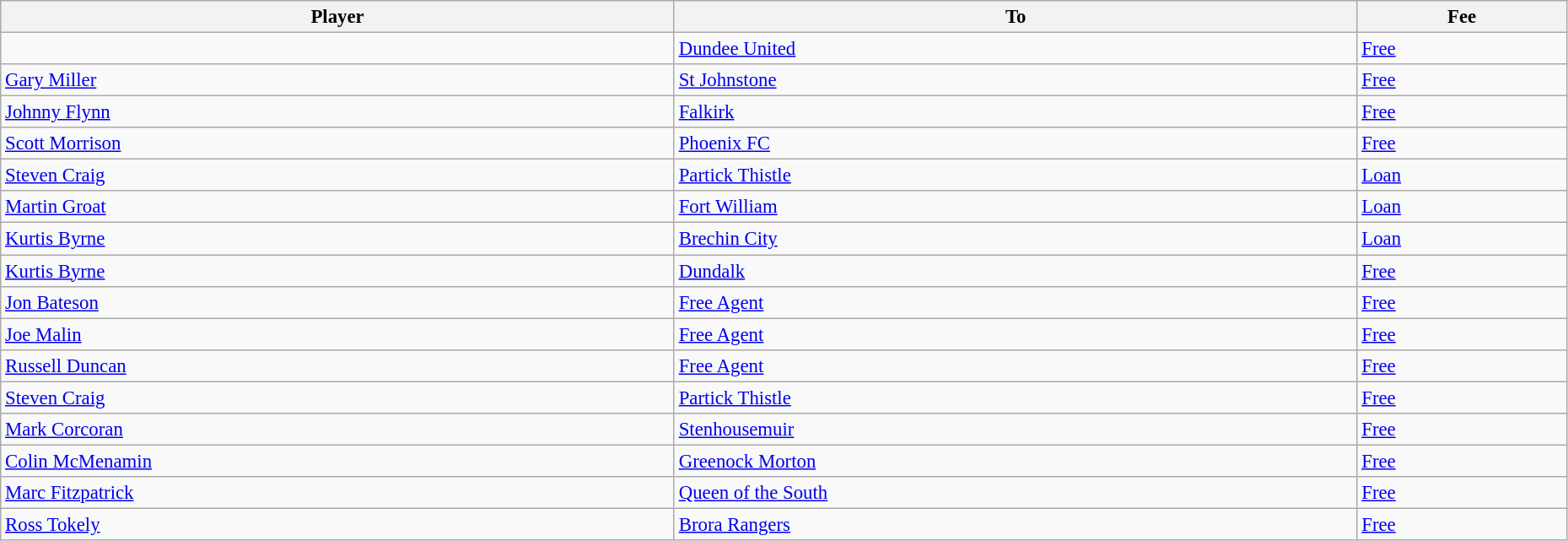<table class="wikitable" style="text-align:center; font-size:95%;width:98%; text-align:left">
<tr>
<th>Player</th>
<th>To</th>
<th>Fee</th>
</tr>
<tr>
<td> </td>
<td> <a href='#'>Dundee United</a></td>
<td><a href='#'>Free</a></td>
</tr>
<tr>
<td> <a href='#'>Gary Miller</a></td>
<td> <a href='#'>St Johnstone</a></td>
<td><a href='#'>Free</a></td>
</tr>
<tr>
<td> <a href='#'>Johnny Flynn</a></td>
<td> <a href='#'>Falkirk</a></td>
<td><a href='#'>Free</a></td>
</tr>
<tr>
<td> <a href='#'>Scott Morrison</a></td>
<td> <a href='#'>Phoenix FC</a></td>
<td><a href='#'>Free</a></td>
</tr>
<tr>
<td> <a href='#'>Steven Craig</a></td>
<td> <a href='#'>Partick Thistle</a></td>
<td><a href='#'>Loan</a></td>
</tr>
<tr>
<td> <a href='#'>Martin Groat</a></td>
<td> <a href='#'>Fort William</a></td>
<td><a href='#'>Loan</a></td>
</tr>
<tr>
<td> <a href='#'>Kurtis Byrne</a></td>
<td> <a href='#'>Brechin City</a></td>
<td><a href='#'>Loan</a></td>
</tr>
<tr>
<td> <a href='#'>Kurtis Byrne</a></td>
<td> <a href='#'>Dundalk</a></td>
<td><a href='#'>Free</a></td>
</tr>
<tr>
<td> <a href='#'>Jon Bateson</a></td>
<td><a href='#'>Free Agent</a></td>
<td><a href='#'>Free</a></td>
</tr>
<tr>
<td> <a href='#'>Joe Malin</a></td>
<td><a href='#'>Free Agent</a></td>
<td><a href='#'>Free</a></td>
</tr>
<tr>
<td> <a href='#'>Russell Duncan</a></td>
<td><a href='#'>Free Agent</a></td>
<td><a href='#'>Free</a></td>
</tr>
<tr>
<td> <a href='#'>Steven Craig</a></td>
<td> <a href='#'>Partick Thistle</a></td>
<td><a href='#'>Free</a></td>
</tr>
<tr>
<td> <a href='#'>Mark Corcoran</a></td>
<td> <a href='#'>Stenhousemuir</a></td>
<td><a href='#'>Free</a></td>
</tr>
<tr>
<td> <a href='#'>Colin McMenamin</a></td>
<td> <a href='#'>Greenock Morton</a></td>
<td><a href='#'>Free</a></td>
</tr>
<tr>
<td> <a href='#'>Marc Fitzpatrick</a></td>
<td> <a href='#'>Queen of the South</a></td>
<td><a href='#'>Free</a></td>
</tr>
<tr>
<td> <a href='#'>Ross Tokely</a></td>
<td> <a href='#'>Brora Rangers</a></td>
<td><a href='#'>Free</a></td>
</tr>
</table>
